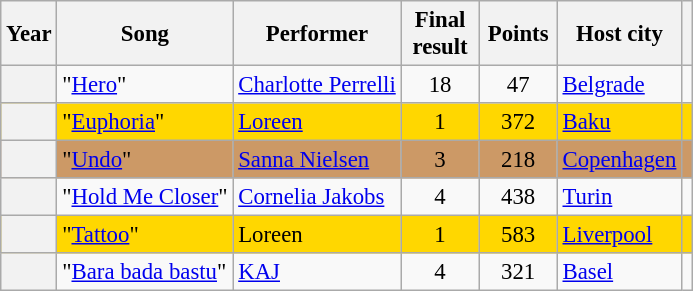<table class="wikitable sortable plainrowheaders" style="font-size: 95%">
<tr>
<th scope="col">Year</th>
<th scope="col">Song</th>
<th scope="col">Performer</th>
<th scope="col" style="width:45px;">Final<br>result</th>
<th scope="col" style="width:45px;">Points</th>
<th scope="col">Host city</th>
<th scope="col" class="unsortable"></th>
</tr>
<tr>
<th scope="row"></th>
<td>"<a href='#'>Hero</a>"</td>
<td><a href='#'>Charlotte Perrelli</a></td>
<td style="text-align:center;">18</td>
<td style="text-align:center;">47</td>
<td> <a href='#'>Belgrade</a></td>
<td></td>
</tr>
<tr bgcolor="gold">
<th scope="row"></th>
<td>"<a href='#'>Euphoria</a>"</td>
<td><a href='#'>Loreen</a></td>
<td style="text-align:center;">1</td>
<td style="text-align:center;">372</td>
<td> <a href='#'>Baku</a></td>
<td></td>
</tr>
<tr bgcolor="#C96">
<th scope="row"></th>
<td>"<a href='#'>Undo</a>"</td>
<td><a href='#'>Sanna Nielsen</a></td>
<td style="text-align:center;">3</td>
<td style="text-align:center;">218</td>
<td> <a href='#'>Copenhagen</a></td>
<td></td>
</tr>
<tr>
<th scope="row"></th>
<td>"<a href='#'>Hold Me Closer</a>"</td>
<td><a href='#'>Cornelia Jakobs</a></td>
<td style="text-align:center;">4</td>
<td style="text-align:center;">438</td>
<td> <a href='#'>Turin</a></td>
<td></td>
</tr>
<tr bgcolor="gold">
<th scope="row"></th>
<td>"<a href='#'>Tattoo</a>"</td>
<td>Loreen</td>
<td style="text-align:center;">1</td>
<td style="text-align:center;">583</td>
<td> <a href='#'>Liverpool</a></td>
<td></td>
</tr>
<tr>
<th scope="row"></th>
<td>"<a href='#'>Bara bada bastu</a>"</td>
<td><a href='#'>KAJ</a></td>
<td style="text-align:center;">4</td>
<td style="text-align:center;">321</td>
<td> <a href='#'>Basel</a></td>
<td></td>
</tr>
</table>
